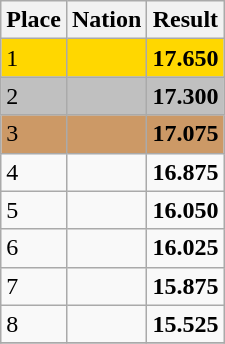<table class="wikitable">
<tr>
<th>Place</th>
<th>Nation</th>
<th>Result</th>
</tr>
<tr bgcolor=gold>
<td>1</td>
<td><strong></strong></td>
<td><strong>17.650 </strong></td>
</tr>
<tr bgcolor=silver>
<td>2</td>
<td><strong></strong></td>
<td><strong>17.300</strong></td>
</tr>
<tr bgcolor=cc9966>
<td>3</td>
<td><strong></strong></td>
<td><strong>17.075 </strong></td>
</tr>
<tr>
<td>4</td>
<td><strong></strong></td>
<td><strong>16.875</strong></td>
</tr>
<tr>
<td>5</td>
<td><strong></strong></td>
<td><strong>16.050</strong></td>
</tr>
<tr>
<td>6</td>
<td><strong></strong></td>
<td><strong>16.025</strong></td>
</tr>
<tr>
<td>7</td>
<td><strong></strong></td>
<td><strong>15.875</strong></td>
</tr>
<tr>
<td>8</td>
<td><strong></strong></td>
<td><strong>15.525</strong></td>
</tr>
<tr>
</tr>
</table>
